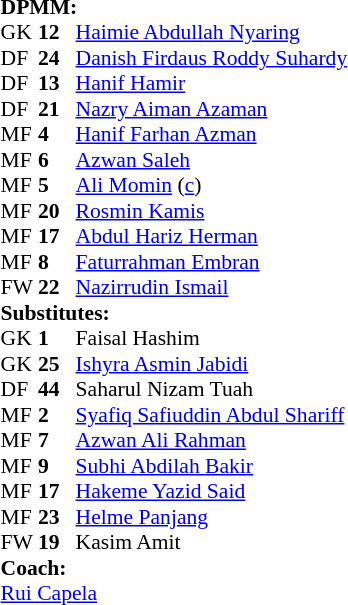<table style="font-size: 90%; margin:0.2em auto;" cellspacing="0" cellpadding="0">
<tr>
<td colspan="4"><strong>DPMM:</strong></td>
</tr>
<tr>
<th width="25"></th>
<th width="25"></th>
</tr>
<tr>
<td>GK</td>
<td><strong>12</strong></td>
<td><a href='#'>Haimie Abdullah Nyaring</a></td>
<td></td>
</tr>
<tr>
<td>DF</td>
<td><strong>24</strong></td>
<td><a href='#'>Danish Firdaus Roddy Suhardy</a> </td>
<td></td>
</tr>
<tr>
<td>DF</td>
<td><strong>13</strong></td>
<td><a href='#'>Hanif Hamir</a></td>
</tr>
<tr>
<td>DF</td>
<td><strong>21</strong></td>
<td><a href='#'>Nazry Aiman Azaman</a></td>
<td></td>
</tr>
<tr>
<td>MF</td>
<td><strong>4</strong></td>
<td><a href='#'>Hanif Farhan Azman</a></td>
<td></td>
</tr>
<tr>
<td>MF</td>
<td><strong>6</strong></td>
<td><a href='#'>Azwan Saleh</a></td>
<td></td>
</tr>
<tr>
<td>MF</td>
<td><strong>5</strong></td>
<td><a href='#'>Ali Momin</a> (<a href='#'>c</a>)</td>
<td></td>
</tr>
<tr>
<td>MF</td>
<td><strong>20</strong></td>
<td><a href='#'>Rosmin Kamis</a></td>
<td></td>
</tr>
<tr>
<td>MF</td>
<td><strong>17</strong></td>
<td><a href='#'>Abdul Hariz Herman</a></td>
<td></td>
</tr>
<tr>
<td>MF</td>
<td><strong>8</strong></td>
<td><a href='#'>Faturrahman Embran</a></td>
<td></td>
</tr>
<tr>
<td>FW</td>
<td><strong>22</strong></td>
<td><a href='#'>Nazirrudin Ismail</a></td>
<td></td>
</tr>
<tr>
<td colspan=4><strong>Substitutes:</strong></td>
</tr>
<tr>
<td>GK</td>
<td><strong>1</strong></td>
<td>Faisal Hashim</td>
<td></td>
</tr>
<tr>
<td>GK</td>
<td><strong>25</strong></td>
<td><a href='#'>Ishyra Asmin Jabidi</a></td>
<td></td>
<td> </td>
<td> </td>
</tr>
<tr>
<td>DF</td>
<td><strong>44</strong></td>
<td>Saharul Nizam Tuah</td>
<td></td>
</tr>
<tr>
<td>MF</td>
<td><strong>2</strong></td>
<td><a href='#'>Syafiq Safiuddin Abdul Shariff</a></td>
<td></td>
</tr>
<tr>
<td>MF</td>
<td><strong>7</strong></td>
<td><a href='#'>Azwan Ali Rahman</a></td>
<td></td>
</tr>
<tr>
<td>MF</td>
<td><strong>9</strong></td>
<td><a href='#'>Subhi Abdilah Bakir</a></td>
<td></td>
</tr>
<tr>
<td>MF</td>
<td><strong>17</strong></td>
<td><a href='#'>Hakeme Yazid Said</a></td>
<td></td>
<td> </td>
</tr>
<tr>
<td>MF</td>
<td><strong>23</strong></td>
<td><a href='#'>Helme Panjang</a></td>
<td></td>
</tr>
<tr>
<td>FW</td>
<td><strong>19</strong></td>
<td>Kasim Amit</td>
<td></td>
</tr>
<tr>
<td colspan=4><strong>Coach:</strong></td>
</tr>
<tr>
<td colspan="4"> <a href='#'>Rui Capela</a></td>
</tr>
</table>
